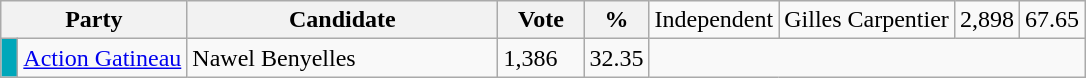<table class="wikitable">
<tr>
<th bgcolor="#DDDDFF" width="100px" colspan="2">Party</th>
<th bgcolor="#DDDDFF" width="200px">Candidate</th>
<th bgcolor="#DDDDFF" width="50px">Vote</th>
<th bgcolor="#DDDDFF" width="30px">%<br></th>
<td>Independent</td>
<td>Gilles Carpentier</td>
<td>2,898</td>
<td>67.65</td>
</tr>
<tr>
<td bgcolor=#00a7ba> </td>
<td><a href='#'>Action Gatineau</a></td>
<td>Nawel Benyelles</td>
<td>1,386</td>
<td>32.35</td>
</tr>
</table>
